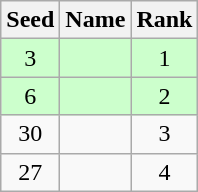<table class="wikitable" style="text-align:center;">
<tr>
<th>Seed</th>
<th>Name</th>
<th>Rank</th>
</tr>
<tr bgcolor="#ccffcc">
<td>3</td>
<td align=left></td>
<td>1</td>
</tr>
<tr bgcolor="#ccffcc">
<td>6</td>
<td align=left></td>
<td>2</td>
</tr>
<tr>
<td>30</td>
<td align=left></td>
<td>3</td>
</tr>
<tr>
<td>27</td>
<td align=left></td>
<td>4</td>
</tr>
</table>
